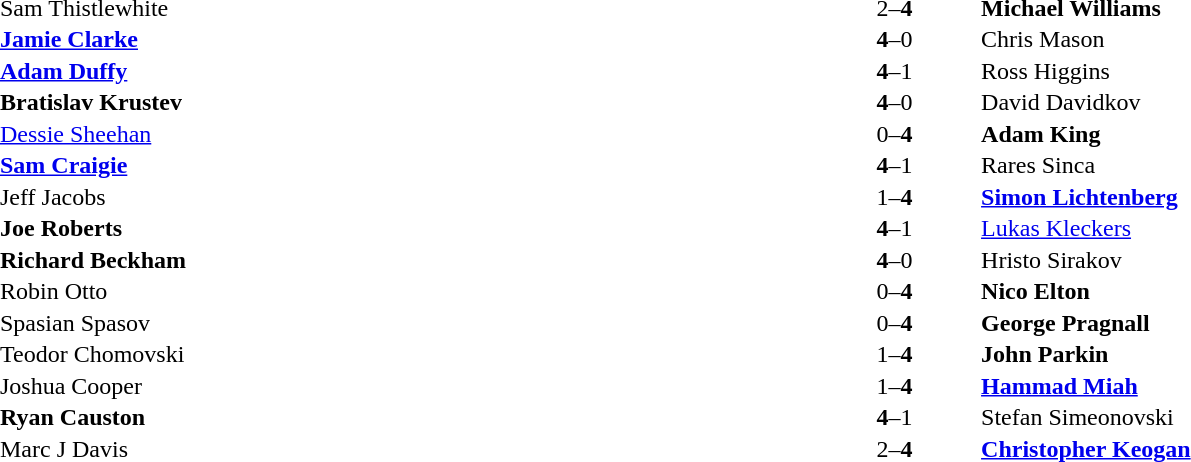<table style="width:100%;" cellspacing="1">
<tr>
<th width45%></th>
<th width10%></th>
<th width45%></th>
</tr>
<tr>
<td> Sam Thistlewhite</td>
<td style="text-align:center;">2–<strong>4</strong></td>
<td> <strong>Michael Williams</strong></td>
</tr>
<tr>
<td> <strong><a href='#'>Jamie Clarke</a></strong></td>
<td style="text-align:center;"><strong>4</strong>–0</td>
<td> Chris Mason</td>
</tr>
<tr>
<td> <strong><a href='#'>Adam Duffy</a></strong></td>
<td style="text-align:center;"><strong>4</strong>–1</td>
<td> Ross Higgins</td>
</tr>
<tr>
<td> <strong>Bratislav Krustev</strong></td>
<td style="text-align:center;"><strong>4</strong>–0</td>
<td> David Davidkov</td>
</tr>
<tr>
<td> <a href='#'>Dessie Sheehan</a></td>
<td style="text-align:center;">0–<strong>4</strong></td>
<td> <strong>Adam King</strong></td>
</tr>
<tr>
<td> <strong><a href='#'>Sam Craigie</a></strong></td>
<td style="text-align:center;"><strong>4</strong>–1</td>
<td> Rares Sinca</td>
</tr>
<tr>
<td> Jeff Jacobs</td>
<td style="text-align:center;">1–<strong>4</strong></td>
<td> <strong><a href='#'>Simon Lichtenberg</a></strong></td>
</tr>
<tr>
<td> <strong>Joe Roberts</strong></td>
<td style="text-align:center;"><strong>4</strong>–1</td>
<td> <a href='#'>Lukas Kleckers</a></td>
</tr>
<tr>
<td> <strong>Richard Beckham</strong></td>
<td style="text-align:center;"><strong>4</strong>–0</td>
<td> Hristo Sirakov</td>
</tr>
<tr>
<td> Robin Otto</td>
<td style="text-align:center;">0–<strong>4</strong></td>
<td> <strong>Nico Elton</strong></td>
</tr>
<tr>
<td> Spasian Spasov</td>
<td style="text-align:center;">0–<strong>4</strong></td>
<td> <strong>George Pragnall</strong></td>
</tr>
<tr>
<td> Teodor Chomovski</td>
<td style="text-align:center;">1–<strong>4</strong></td>
<td> <strong>John Parkin</strong></td>
</tr>
<tr>
<td> Joshua Cooper</td>
<td style="text-align:center;">1–<strong>4</strong></td>
<td> <strong><a href='#'>Hammad Miah</a></strong></td>
</tr>
<tr>
<td> <strong>Ryan Causton</strong></td>
<td style="text-align:center;"><strong>4</strong>–1</td>
<td> Stefan Simeonovski</td>
</tr>
<tr>
<td> Marc J Davis</td>
<td style="text-align:center;">2–<strong>4</strong></td>
<td> <strong><a href='#'>Christopher Keogan</a></strong></td>
</tr>
</table>
